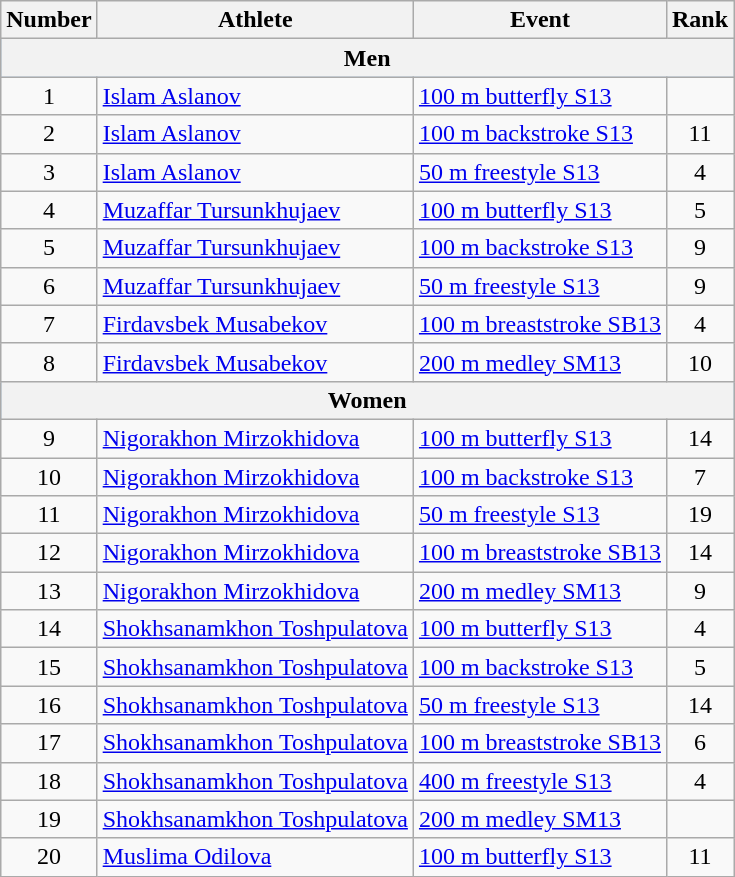<table class=wikitable style="font-size:100%">
<tr>
<th>Number</th>
<th>Athlete</th>
<th>Event</th>
<th>Rank</th>
</tr>
<tr style="background:#9acdff;">
<th colspan=4>Men</th>
</tr>
<tr>
<td align=center>1</td>
<td><a href='#'>Islam Aslanov</a></td>
<td><a href='#'>100 m butterfly S13</a></td>
<td align=center></td>
</tr>
<tr>
<td align=center>2</td>
<td><a href='#'>Islam Aslanov</a></td>
<td><a href='#'>100 m backstroke S13</a></td>
<td align=center>11</td>
</tr>
<tr>
<td align=center>3</td>
<td><a href='#'>Islam Aslanov</a></td>
<td><a href='#'>50 m freestyle S13</a></td>
<td align=center>4</td>
</tr>
<tr>
<td align=center>4</td>
<td><a href='#'>Muzaffar Tursunkhujaev</a></td>
<td><a href='#'>100 m butterfly S13</a></td>
<td align=center>5</td>
</tr>
<tr>
<td align=center>5</td>
<td><a href='#'>Muzaffar Tursunkhujaev</a></td>
<td><a href='#'>100 m backstroke S13</a></td>
<td align=center>9</td>
</tr>
<tr>
<td align=center>6</td>
<td><a href='#'>Muzaffar Tursunkhujaev</a></td>
<td><a href='#'>50 m freestyle S13</a></td>
<td align=center>9</td>
</tr>
<tr>
<td align=center>7</td>
<td><a href='#'>Firdavsbek Musabekov</a></td>
<td><a href='#'>100 m breaststroke SB13</a></td>
<td align=center>4</td>
</tr>
<tr>
<td align=center>8</td>
<td><a href='#'>Firdavsbek Musabekov</a></td>
<td><a href='#'>200 m medley SM13</a></td>
<td align=center>10</td>
</tr>
<tr style="background:#9acdff;">
<th colspan=4>Women</th>
</tr>
<tr>
<td align=center>9</td>
<td><a href='#'>Nigorakhon Mirzokhidova</a></td>
<td><a href='#'>100 m butterfly S13</a></td>
<td align=center>14</td>
</tr>
<tr>
<td align=center>10</td>
<td><a href='#'>Nigorakhon Mirzokhidova</a></td>
<td><a href='#'>100 m backstroke S13</a></td>
<td align=center>7</td>
</tr>
<tr>
<td align=center>11</td>
<td><a href='#'>Nigorakhon Mirzokhidova</a></td>
<td><a href='#'>50 m freestyle S13</a></td>
<td align=center>19</td>
</tr>
<tr>
<td align=center>12</td>
<td><a href='#'>Nigorakhon Mirzokhidova</a></td>
<td><a href='#'>100 m breaststroke SB13</a></td>
<td align=center>14</td>
</tr>
<tr>
<td align=center>13</td>
<td><a href='#'>Nigorakhon Mirzokhidova</a></td>
<td><a href='#'>200 m medley SM13</a></td>
<td align=center>9</td>
</tr>
<tr>
<td align=center>14</td>
<td><a href='#'>Shokhsanamkhon Toshpulatova</a></td>
<td><a href='#'>100 m butterfly S13</a></td>
<td align=center>4</td>
</tr>
<tr>
<td align=center>15</td>
<td><a href='#'>Shokhsanamkhon Toshpulatova</a></td>
<td><a href='#'>100 m backstroke S13</a></td>
<td align=center>5</td>
</tr>
<tr>
<td align=center>16</td>
<td><a href='#'>Shokhsanamkhon Toshpulatova</a></td>
<td><a href='#'>50 m freestyle S13</a></td>
<td align=center>14</td>
</tr>
<tr>
<td align=center>17</td>
<td><a href='#'>Shokhsanamkhon Toshpulatova</a></td>
<td><a href='#'>100 m breaststroke SB13</a></td>
<td align=center>6</td>
</tr>
<tr>
<td align=center>18</td>
<td><a href='#'>Shokhsanamkhon Toshpulatova</a></td>
<td><a href='#'>400 m freestyle S13</a></td>
<td align=center>4</td>
</tr>
<tr>
<td align=center>19</td>
<td><a href='#'>Shokhsanamkhon Toshpulatova</a></td>
<td><a href='#'>200 m medley SM13</a></td>
<td align=center></td>
</tr>
<tr>
<td align=center>20</td>
<td><a href='#'>Muslima Odilova</a></td>
<td><a href='#'>100 m butterfly S13</a></td>
<td align=center>11</td>
</tr>
</table>
